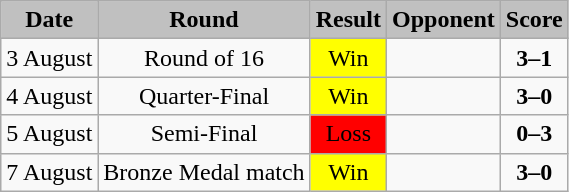<table class="wikitable">
<tr>
<td bgcolor="silver" align="center" valign="middle"><strong>Date</strong></td>
<td bgcolor="silver" align="center" valign="middle"><strong>Round</strong></td>
<td bgcolor="silver" align="center" valign="middle"><strong>Result</strong></td>
<td bgcolor="silver" align="center" valign="middle"><strong>Opponent</strong></td>
<td bgcolor="silver" align="center" valign="middle"><strong>Score</strong></td>
</tr>
<tr>
<td align="center">3 August</td>
<td align="center">Round of 16</td>
<td bgcolor="yellow" align="center">Win</td>
<td></td>
<td align="center"><strong>3–1</strong></td>
</tr>
<tr>
<td align="center">4 August</td>
<td align="center">Quarter-Final</td>
<td bgcolor="yellow" align="center">Win</td>
<td></td>
<td align="center"><strong>3–0</strong></td>
</tr>
<tr>
<td align="center">5 August</td>
<td align="center">Semi-Final</td>
<td bgcolor="red" align="center">Loss</td>
<td></td>
<td align="center"><strong>0–3</strong></td>
</tr>
<tr>
<td align="center">7 August</td>
<td align="center">Bronze Medal match</td>
<td bgcolor="yellow" align="center">Win</td>
<td></td>
<td align="center"><strong>3–0</strong></td>
</tr>
</table>
